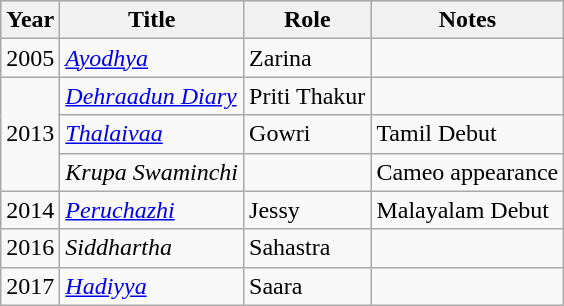<table class="wikitable sortable plainrowheaders">
<tr style="background:#ccc; text-align:center;">
<th scope="col">Year</th>
<th scope="col">Title</th>
<th scope="col">Role</th>
<th class="unsortable" scope="col">Notes</th>
</tr>
<tr>
<td>2005</td>
<td><em><a href='#'>Ayodhya</a></em></td>
<td>Zarina</td>
<td></td>
</tr>
<tr>
<td rowspan=3>2013</td>
<td><em><a href='#'>Dehraadun Diary</a></em></td>
<td>Priti Thakur</td>
<td></td>
</tr>
<tr>
<td><em><a href='#'>Thalaivaa</a></em></td>
<td>Gowri</td>
<td>Tamil Debut</td>
</tr>
<tr>
<td><em>Krupa Swaminchi</em></td>
<td></td>
<td>Cameo appearance</td>
</tr>
<tr>
<td>2014</td>
<td><em><a href='#'>Peruchazhi</a></em></td>
<td>Jessy</td>
<td>Malayalam Debut</td>
</tr>
<tr>
<td>2016</td>
<td><em>Siddhartha</em></td>
<td>Sahastra</td>
<td></td>
</tr>
<tr>
<td>2017</td>
<td><em><a href='#'>Hadiyya</a></em></td>
<td>Saara</td>
<td></td>
</tr>
</table>
